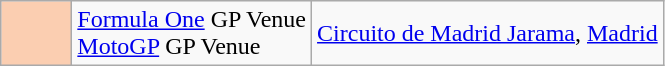<table class="wikitable">
<tr>
<td width=40px align=center style="background-color:#FBCEB1"></td>
<td><a href='#'>Formula One</a> GP Venue<br><a href='#'>MotoGP</a> GP Venue</td>
<td><a href='#'>Circuito de Madrid Jarama</a>, <a href='#'>Madrid</a></td>
</tr>
</table>
